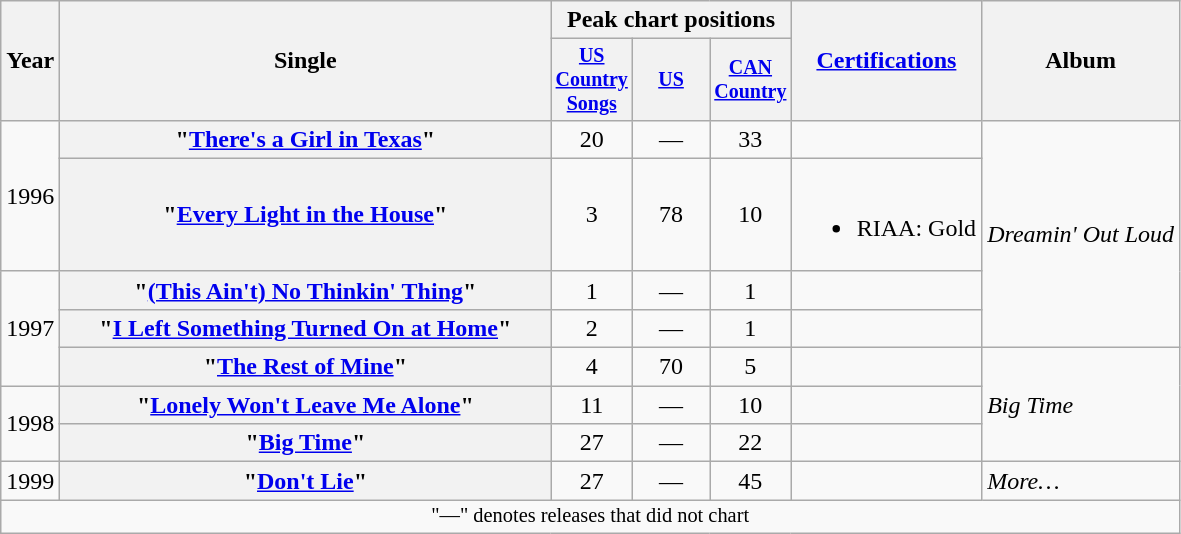<table class="wikitable plainrowheaders" style="text-align:center;">
<tr>
<th rowspan="2">Year</th>
<th rowspan="2" style="width:20em;">Single</th>
<th colspan="3">Peak chart positions</th>
<th rowspan="2"><a href='#'>Certifications</a></th>
<th rowspan="2">Album</th>
</tr>
<tr style="font-size:smaller;">
<th width="45"><a href='#'>US Country Songs</a><br></th>
<th width="45"><a href='#'>US</a><br></th>
<th width="45"><a href='#'>CAN Country</a><br></th>
</tr>
<tr>
<td rowspan="2">1996</td>
<th scope="row">"<a href='#'>There's a Girl in Texas</a>"</th>
<td>20</td>
<td>—</td>
<td>33</td>
<td></td>
<td rowspan="4" align="left"><em>Dreamin' Out Loud</em></td>
</tr>
<tr>
<th scope="row">"<a href='#'>Every Light in the House</a>"</th>
<td>3</td>
<td>78</td>
<td>10</td>
<td><br><ul><li>RIAA: Gold</li></ul></td>
</tr>
<tr>
<td rowspan="3">1997</td>
<th scope="row">"<a href='#'>(This Ain't) No Thinkin' Thing</a>"</th>
<td>1</td>
<td>—</td>
<td>1</td>
<td></td>
</tr>
<tr>
<th scope="row">"<a href='#'>I Left Something Turned On at Home</a>"</th>
<td>2</td>
<td>—</td>
<td>1</td>
<td></td>
</tr>
<tr>
<th scope="row">"<a href='#'>The Rest of Mine</a>"</th>
<td>4</td>
<td>70</td>
<td>5</td>
<td></td>
<td rowspan="3" align="left"><em>Big Time</em></td>
</tr>
<tr>
<td rowspan="2">1998</td>
<th scope="row">"<a href='#'>Lonely Won't Leave Me Alone</a>"</th>
<td>11</td>
<td>—</td>
<td>10</td>
<td></td>
</tr>
<tr>
<th scope="row">"<a href='#'>Big Time</a>"</th>
<td>27</td>
<td>—</td>
<td>22</td>
<td></td>
</tr>
<tr>
<td>1999</td>
<th scope="row">"<a href='#'>Don't Lie</a>"</th>
<td>27</td>
<td>—</td>
<td>45</td>
<td></td>
<td align="left"><em>More…</em></td>
</tr>
<tr>
<td colspan="8" style="font-size:85%">"—" denotes releases that did not chart</td>
</tr>
</table>
